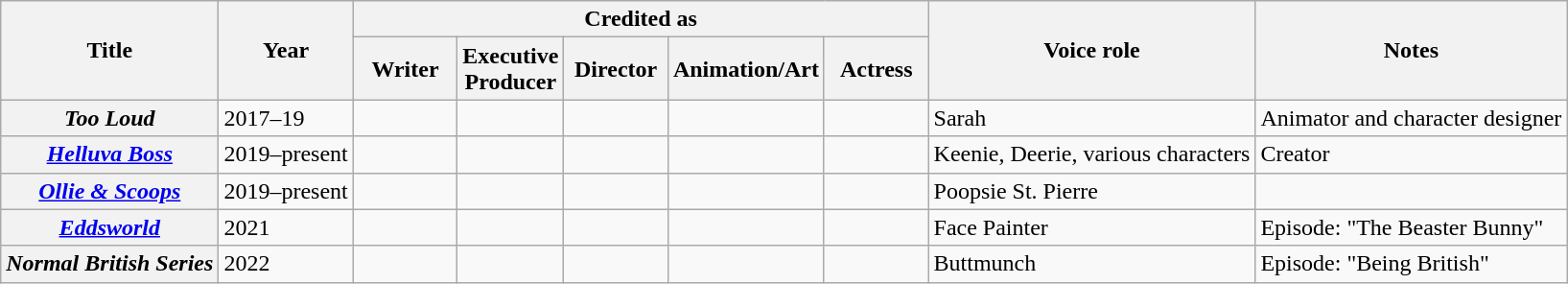<table class="wikitable plainrowheaders sortable">
<tr>
<th rowspan="2">Title</th>
<th rowspan="2">Year</th>
<th colspan="5">Credited as</th>
<th rowspan="2">Voice role</th>
<th rowspan="2">Notes</th>
</tr>
<tr>
<th width="65">Writer</th>
<th width="65">Executive Producer</th>
<th width="65">Director</th>
<th width="65">Animation/Art</th>
<th width="65">Actress</th>
</tr>
<tr>
<th scope="row"><em>Too Loud</em></th>
<td>2017–19</td>
<td></td>
<td></td>
<td></td>
<td></td>
<td></td>
<td>Sarah</td>
<td>Animator and character designer</td>
</tr>
<tr>
<th scope="row"><em><a href='#'>Helluva Boss</a></em></th>
<td>2019–present</td>
<td></td>
<td></td>
<td></td>
<td></td>
<td></td>
<td>Keenie, Deerie, various characters</td>
<td>Creator</td>
</tr>
<tr>
<th scope="row"><em><a href='#'>Ollie & Scoops</a></em></th>
<td>2019–present</td>
<td></td>
<td></td>
<td></td>
<td></td>
<td></td>
<td>Poopsie St. Pierre</td>
<td></td>
</tr>
<tr>
<th scope="row"><em><a href='#'>Eddsworld</a></em></th>
<td>2021</td>
<td></td>
<td></td>
<td></td>
<td></td>
<td></td>
<td>Face Painter</td>
<td>Episode: "The Beaster Bunny"</td>
</tr>
<tr>
<th scope="row"><em>Normal British Series</em></th>
<td>2022</td>
<td></td>
<td></td>
<td></td>
<td></td>
<td></td>
<td>Buttmunch</td>
<td>Episode: "Being British"</td>
</tr>
</table>
